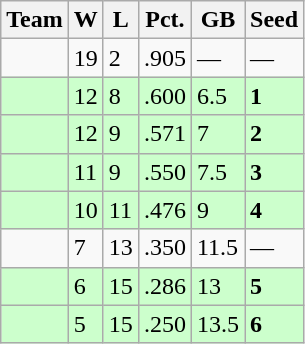<table class=wikitable>
<tr>
<th>Team</th>
<th>W</th>
<th>L</th>
<th>Pct.</th>
<th>GB</th>
<th>Seed</th>
</tr>
<tr>
<td></td>
<td>19</td>
<td>2</td>
<td>.905</td>
<td>—</td>
<td>—</td>
</tr>
<tr bgcolor=ccffcc>
<td></td>
<td>12</td>
<td>8</td>
<td>.600</td>
<td>6.5</td>
<td><strong>1</strong></td>
</tr>
<tr bgcolor=ccffcc>
<td></td>
<td>12</td>
<td>9</td>
<td>.571</td>
<td>7</td>
<td><strong>2</strong></td>
</tr>
<tr bgcolor=ccffcc>
<td></td>
<td>11</td>
<td>9</td>
<td>.550</td>
<td>7.5</td>
<td><strong>3</strong></td>
</tr>
<tr bgcolor=ccffcc>
<td></td>
<td>10</td>
<td>11</td>
<td>.476</td>
<td>9</td>
<td><strong>4</strong></td>
</tr>
<tr>
<td></td>
<td>7</td>
<td>13</td>
<td>.350</td>
<td>11.5</td>
<td>—</td>
</tr>
<tr bgcolor=ccffcc>
<td></td>
<td>6</td>
<td>15</td>
<td>.286</td>
<td>13</td>
<td><strong>5</strong></td>
</tr>
<tr bgcolor=ccffcc>
<td></td>
<td>5</td>
<td>15</td>
<td>.250</td>
<td>13.5</td>
<td><strong>6</strong></td>
</tr>
</table>
